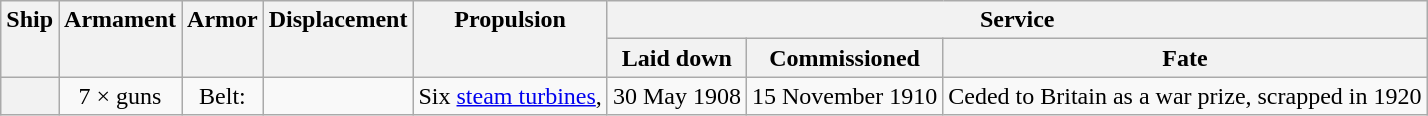<table class="wikitable plainrowheaders" style="text-align: center;">
<tr valign="top">
<th scope="col" rowspan="2">Ship</th>
<th scope="col" rowspan="2">Armament</th>
<th scope="col" rowspan="2">Armor</th>
<th scope="col" rowspan="2">Displacement</th>
<th scope="col" rowspan="2">Propulsion</th>
<th scope="col" colspan="3">Service</th>
</tr>
<tr valign="top">
<th scope="col">Laid down</th>
<th scope="col">Commissioned</th>
<th scope="col">Fate</th>
</tr>
<tr valign="center">
<th scope="row"></th>
<td>7 ×  guns</td>
<td>Belt: </td>
<td></td>
<td>Six <a href='#'>steam turbines</a>, </td>
<td>30 May 1908</td>
<td>15 November 1910</td>
<td>Ceded to Britain as a war prize, scrapped in 1920</td>
</tr>
</table>
